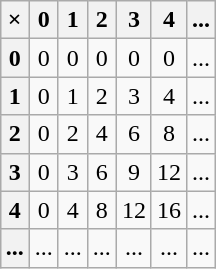<table class="wikitable" style="display:inline-table; text-align:center; margin: 1em .8em 1em 1.6em;">
<tr>
<th>×</th>
<th>0</th>
<th>1</th>
<th>2</th>
<th>3</th>
<th>4</th>
<th>...</th>
</tr>
<tr>
<th>0</th>
<td>0</td>
<td>0</td>
<td>0</td>
<td>0</td>
<td>0</td>
<td>...</td>
</tr>
<tr>
<th>1</th>
<td>0</td>
<td>1</td>
<td>2</td>
<td>3</td>
<td>4</td>
<td>...</td>
</tr>
<tr>
<th>2</th>
<td>0</td>
<td>2</td>
<td>4</td>
<td>6</td>
<td>8</td>
<td>...</td>
</tr>
<tr>
<th>3</th>
<td>0</td>
<td>3</td>
<td>6</td>
<td>9</td>
<td>12</td>
<td>...</td>
</tr>
<tr>
<th scope="row">4</th>
<td>0</td>
<td>4</td>
<td>8</td>
<td>12</td>
<td>16</td>
<td>...</td>
</tr>
<tr>
<th scope="row">...</th>
<td>...</td>
<td>...</td>
<td>...</td>
<td>...</td>
<td>...</td>
<td>...</td>
</tr>
</table>
